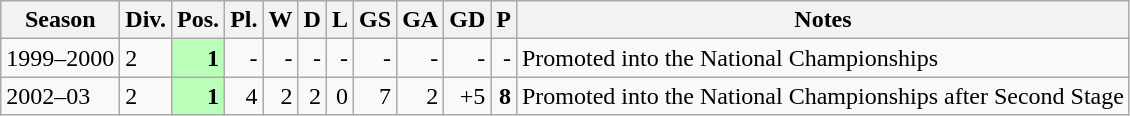<table class="wikitable">
<tr style="background:#efefef;">
<th>Season</th>
<th>Div.</th>
<th>Pos.</th>
<th>Pl.</th>
<th>W</th>
<th>D</th>
<th>L</th>
<th>GS</th>
<th>GA</th>
<th>GD</th>
<th>P</th>
<th>Notes</th>
</tr>
<tr>
<td>1999–2000</td>
<td>2</td>
<td align=right bgcolor=#B9FFB9><strong>1</strong></td>
<td align=right>-</td>
<td align=right>-</td>
<td align=right>-</td>
<td align=right>-</td>
<td align=right>-</td>
<td align=right>-</td>
<td align=right>-</td>
<td align=right>-</td>
<td>Promoted into the National Championships</td>
</tr>
<tr>
<td>2002–03</td>
<td>2</td>
<td align=right bgcolor=#B9FFB9><strong>1</strong></td>
<td align=right>4</td>
<td align=right>2</td>
<td align=right>2</td>
<td align=right>0</td>
<td align=right>7</td>
<td align=right>2</td>
<td align=right>+5</td>
<td align=right><strong>8</strong></td>
<td>Promoted into the National Championships after Second Stage</td>
</tr>
</table>
